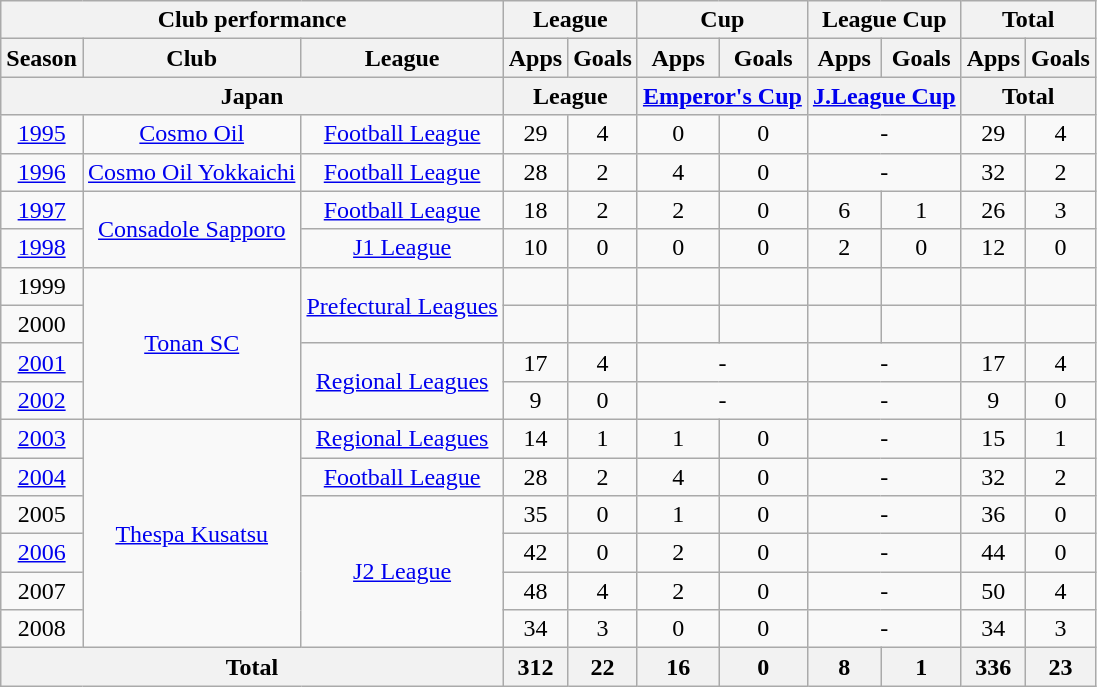<table class="wikitable" style="text-align:center;">
<tr>
<th colspan=3>Club performance</th>
<th colspan=2>League</th>
<th colspan=2>Cup</th>
<th colspan=2>League Cup</th>
<th colspan=2>Total</th>
</tr>
<tr>
<th>Season</th>
<th>Club</th>
<th>League</th>
<th>Apps</th>
<th>Goals</th>
<th>Apps</th>
<th>Goals</th>
<th>Apps</th>
<th>Goals</th>
<th>Apps</th>
<th>Goals</th>
</tr>
<tr>
<th colspan=3>Japan</th>
<th colspan=2>League</th>
<th colspan=2><a href='#'>Emperor's Cup</a></th>
<th colspan=2><a href='#'>J.League Cup</a></th>
<th colspan=2>Total</th>
</tr>
<tr>
<td><a href='#'>1995</a></td>
<td><a href='#'>Cosmo Oil</a></td>
<td><a href='#'>Football League</a></td>
<td>29</td>
<td>4</td>
<td>0</td>
<td>0</td>
<td colspan="2">-</td>
<td>29</td>
<td>4</td>
</tr>
<tr>
<td><a href='#'>1996</a></td>
<td><a href='#'>Cosmo Oil Yokkaichi</a></td>
<td><a href='#'>Football League</a></td>
<td>28</td>
<td>2</td>
<td>4</td>
<td>0</td>
<td colspan="2">-</td>
<td>32</td>
<td>2</td>
</tr>
<tr>
<td><a href='#'>1997</a></td>
<td rowspan="2"><a href='#'>Consadole Sapporo</a></td>
<td><a href='#'>Football League</a></td>
<td>18</td>
<td>2</td>
<td>2</td>
<td>0</td>
<td>6</td>
<td>1</td>
<td>26</td>
<td>3</td>
</tr>
<tr>
<td><a href='#'>1998</a></td>
<td><a href='#'>J1 League</a></td>
<td>10</td>
<td>0</td>
<td>0</td>
<td>0</td>
<td>2</td>
<td>0</td>
<td>12</td>
<td>0</td>
</tr>
<tr>
<td>1999</td>
<td rowspan="4"><a href='#'>Tonan SC</a></td>
<td rowspan="2"><a href='#'>Prefectural Leagues</a></td>
<td></td>
<td></td>
<td></td>
<td></td>
<td></td>
<td></td>
<td></td>
<td></td>
</tr>
<tr>
<td>2000</td>
<td></td>
<td></td>
<td></td>
<td></td>
<td></td>
<td></td>
<td></td>
<td></td>
</tr>
<tr>
<td><a href='#'>2001</a></td>
<td rowspan="2"><a href='#'>Regional Leagues</a></td>
<td>17</td>
<td>4</td>
<td colspan="2">-</td>
<td colspan="2">-</td>
<td>17</td>
<td>4</td>
</tr>
<tr>
<td><a href='#'>2002</a></td>
<td>9</td>
<td>0</td>
<td colspan="2">-</td>
<td colspan="2">-</td>
<td>9</td>
<td>0</td>
</tr>
<tr>
<td><a href='#'>2003</a></td>
<td rowspan="6"><a href='#'>Thespa Kusatsu</a></td>
<td><a href='#'>Regional Leagues</a></td>
<td>14</td>
<td>1</td>
<td>1</td>
<td>0</td>
<td colspan="2">-</td>
<td>15</td>
<td>1</td>
</tr>
<tr>
<td><a href='#'>2004</a></td>
<td><a href='#'>Football League</a></td>
<td>28</td>
<td>2</td>
<td>4</td>
<td>0</td>
<td colspan="2">-</td>
<td>32</td>
<td>2</td>
</tr>
<tr>
<td>2005</td>
<td rowspan="4"><a href='#'>J2 League</a></td>
<td>35</td>
<td>0</td>
<td>1</td>
<td>0</td>
<td colspan="2">-</td>
<td>36</td>
<td>0</td>
</tr>
<tr>
<td><a href='#'>2006</a></td>
<td>42</td>
<td>0</td>
<td>2</td>
<td>0</td>
<td colspan="2">-</td>
<td>44</td>
<td>0</td>
</tr>
<tr>
<td>2007</td>
<td>48</td>
<td>4</td>
<td>2</td>
<td>0</td>
<td colspan="2">-</td>
<td>50</td>
<td>4</td>
</tr>
<tr>
<td>2008</td>
<td>34</td>
<td>3</td>
<td>0</td>
<td>0</td>
<td colspan="2">-</td>
<td>34</td>
<td>3</td>
</tr>
<tr>
<th colspan=3>Total</th>
<th>312</th>
<th>22</th>
<th>16</th>
<th>0</th>
<th>8</th>
<th>1</th>
<th>336</th>
<th>23</th>
</tr>
</table>
